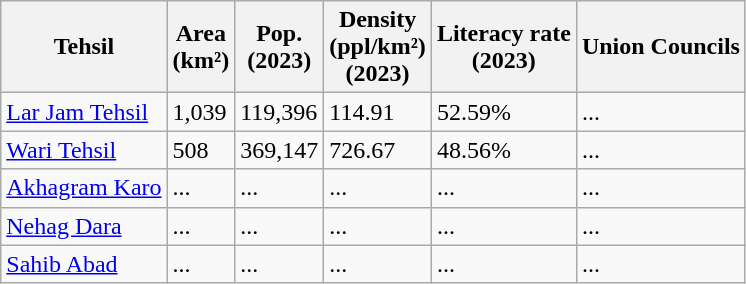<table class="wikitable sortable static-row-numbers static-row-header-hash">
<tr>
<th>Tehsil</th>
<th>Area<br>(km²)</th>
<th>Pop.<br>(2023)</th>
<th>Density<br>(ppl/km²)<br>(2023)</th>
<th>Literacy rate<br>(2023)</th>
<th>Union Councils</th>
</tr>
<tr>
<td><a href='#'>Lar Jam Tehsil</a></td>
<td>1,039</td>
<td>119,396</td>
<td>114.91</td>
<td>52.59%</td>
<td>...</td>
</tr>
<tr>
<td><a href='#'>Wari Tehsil</a></td>
<td>508</td>
<td>369,147</td>
<td>726.67</td>
<td>48.56%</td>
<td>...</td>
</tr>
<tr>
<td><a href='#'>Akhagram Karo</a></td>
<td>...</td>
<td>...</td>
<td>...</td>
<td>...</td>
<td>...</td>
</tr>
<tr>
<td><a href='#'>Nehag Dara</a></td>
<td>...</td>
<td>...</td>
<td>...</td>
<td>...</td>
<td>...</td>
</tr>
<tr>
<td><a href='#'>Sahib Abad</a></td>
<td>...</td>
<td>...</td>
<td>...</td>
<td>...</td>
<td>...</td>
</tr>
</table>
